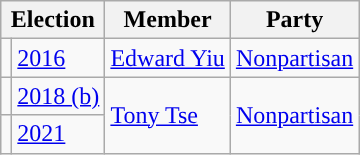<table class="wikitable">
<tr>
<th colspan="2">Election</th>
<th>Member</th>
<th>Party</th>
</tr>
<tr>
<td style="background-color: "></td>
<td><a href='#'>2016</a></td>
<td><a href='#'>Edward Yiu</a></td>
<td><a href='#'>Nonpartisan</a></td>
</tr>
<tr>
<td style="background-color: "></td>
<td><a href='#'>2018 (b)</a></td>
<td rowspan="2"><a href='#'>Tony Tse</a></td>
<td rowspan="2"><a href='#'>Nonpartisan</a></td>
</tr>
<tr>
<td style="background-color: "></td>
<td><a href='#'>2021</a></td>
</tr>
</table>
